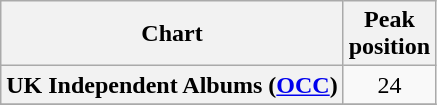<table class="wikitable sortable plainrowheaders" style="text-align:center;" border="1">
<tr>
<th scope="col">Chart</th>
<th scope="col">Peak<br>position</th>
</tr>
<tr>
<th scope="row">UK Independent Albums (<a href='#'>OCC</a>)</th>
<td>24</td>
</tr>
<tr>
</tr>
</table>
